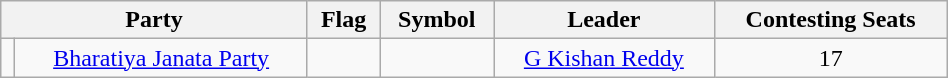<table class="wikitable" width="50%" style="text-align:center">
<tr>
<th colspan="2">Party</th>
<th>Flag</th>
<th>Symbol</th>
<th>Leader</th>
<th>Contesting Seats</th>
</tr>
<tr>
<td></td>
<td><a href='#'>Bharatiya Janata Party</a></td>
<td></td>
<td></td>
<td><a href='#'>G Kishan Reddy</a></td>
<td>17</td>
</tr>
</table>
